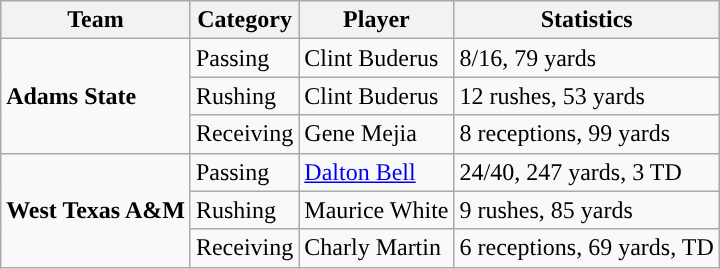<table class="wikitable" style="float: right;">
<tr>
<th>Team</th>
<th>Category</th>
<th>Player</th>
<th>Statistics</th>
</tr>
<tr>
<td rowspan=3><strong>Adams State</strong></td>
<td>Passing</td>
<td>Clint Buderus</td>
<td>8/16, 79 yards</td>
</tr>
<tr>
<td>Rushing</td>
<td>Clint Buderus</td>
<td>12 rushes, 53 yards</td>
</tr>
<tr>
<td>Receiving</td>
<td>Gene Mejia</td>
<td>8 receptions, 99 yards</td>
</tr>
<tr>
<td rowspan=3><strong>West Texas A&M</strong></td>
<td>Passing</td>
<td><a href='#'>Dalton Bell</a></td>
<td>24/40, 247 yards, 3 TD</td>
</tr>
<tr>
<td>Rushing</td>
<td>Maurice White</td>
<td>9 rushes, 85 yards</td>
</tr>
<tr>
<td>Receiving</td>
<td>Charly Martin</td>
<td>6 receptions, 69 yards, TD</td>
</tr>
</table>
